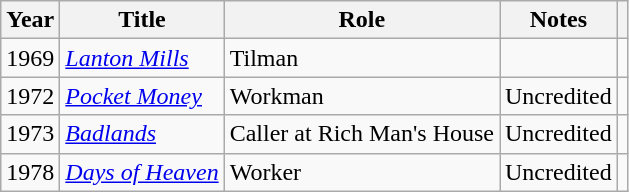<table class="wikitable">
<tr>
<th>Year</th>
<th>Title</th>
<th>Role</th>
<th>Notes</th>
<th></th>
</tr>
<tr>
<td>1969</td>
<td><em><a href='#'>Lanton Mills</a></em></td>
<td>Tilman</td>
<td></td>
<td></td>
</tr>
<tr>
<td>1972</td>
<td><em><a href='#'>Pocket Money</a></em></td>
<td>Workman</td>
<td>Uncredited</td>
<td></td>
</tr>
<tr>
<td>1973</td>
<td><em><a href='#'>Badlands</a></em></td>
<td>Caller at Rich Man's House</td>
<td>Uncredited</td>
<td></td>
</tr>
<tr>
<td>1978</td>
<td><em><a href='#'>Days of Heaven</a></em></td>
<td>Worker</td>
<td>Uncredited</td>
<td></td>
</tr>
</table>
